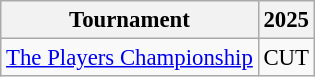<table class="wikitable" style="font-size:95%;text-align:center;">
<tr>
<th>Tournament</th>
<th>2025</th>
</tr>
<tr>
<td align=left><a href='#'>The Players Championship</a></td>
<td>CUT</td>
</tr>
</table>
